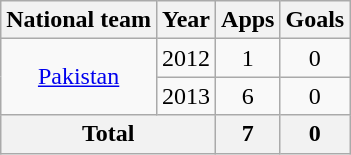<table class="wikitable" style="text-align:center">
<tr>
<th>National team</th>
<th>Year</th>
<th>Apps</th>
<th>Goals</th>
</tr>
<tr>
<td rowspan="2"><a href='#'>Pakistan</a></td>
<td>2012</td>
<td>1</td>
<td>0</td>
</tr>
<tr>
<td>2013</td>
<td>6</td>
<td>0</td>
</tr>
<tr>
<th colspan="2">Total</th>
<th>7</th>
<th>0</th>
</tr>
</table>
